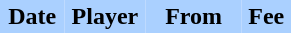<table border="0" cellspacing="0" cellpadding="2">
<tr bgcolor=AAD0FF>
<th width=20%>Date</th>
<th width=25%>Player</th>
<th width=30%>From</th>
<th width=15%>Fee</th>
</tr>
<tr>
<td></td>
<td></td>
<td></td>
</tr>
</table>
